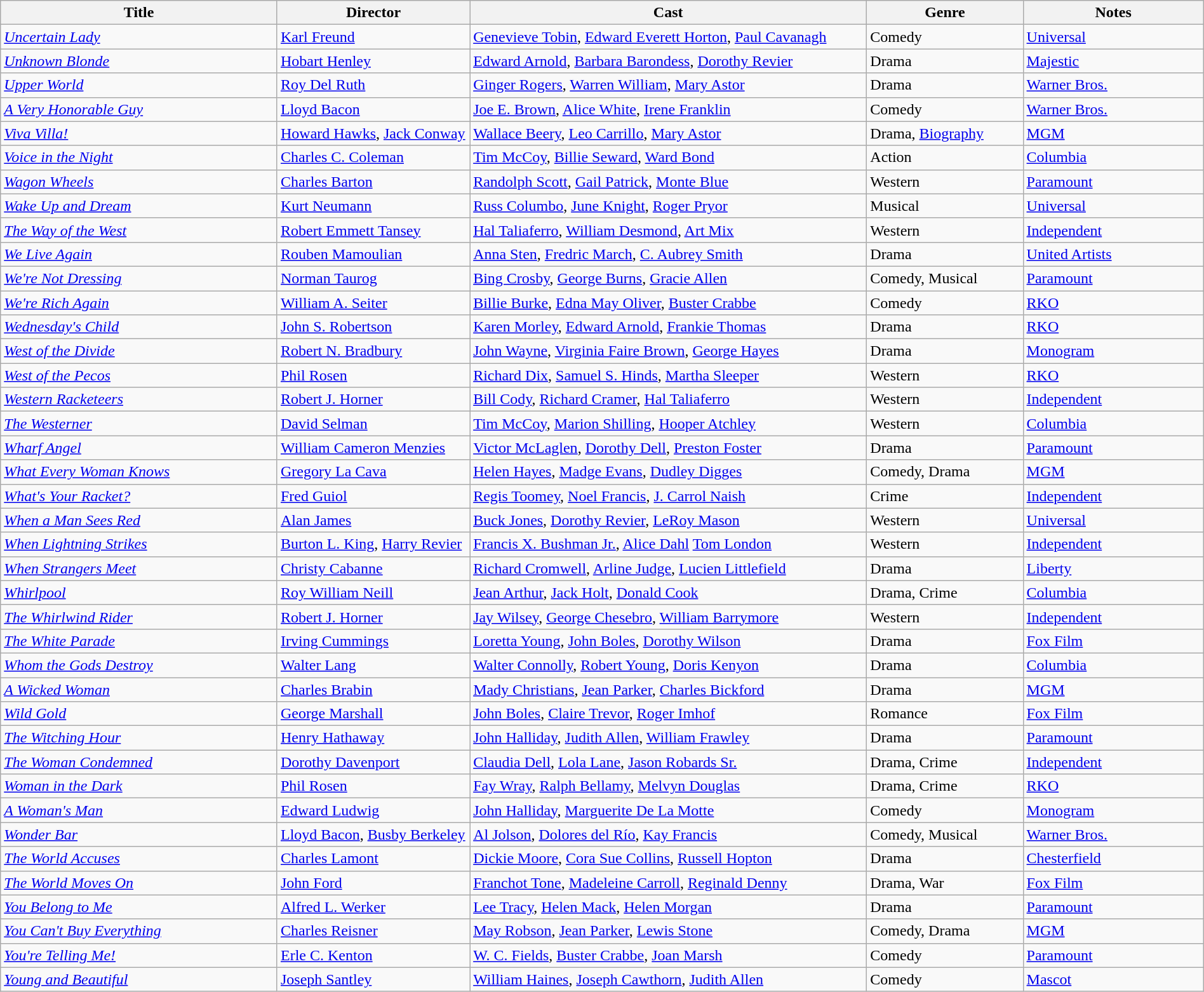<table class="wikitable" style="width:100%;">
<tr>
<th style="width:23%;">Title</th>
<th style="width:16%;">Director</th>
<th style="width:33%;">Cast</th>
<th style="width:13%;">Genre</th>
<th style="width:15%;">Notes</th>
</tr>
<tr>
<td><em><a href='#'>Uncertain Lady</a></em></td>
<td><a href='#'>Karl Freund</a></td>
<td><a href='#'>Genevieve Tobin</a>, <a href='#'>Edward Everett Horton</a>, <a href='#'>Paul Cavanagh</a></td>
<td>Comedy</td>
<td><a href='#'>Universal</a></td>
</tr>
<tr>
<td><em><a href='#'>Unknown Blonde</a></em></td>
<td><a href='#'>Hobart Henley</a></td>
<td><a href='#'>Edward Arnold</a>, <a href='#'>Barbara Barondess</a>, <a href='#'>Dorothy Revier</a></td>
<td>Drama</td>
<td><a href='#'>Majestic</a></td>
</tr>
<tr>
<td><em><a href='#'>Upper World</a></em></td>
<td><a href='#'>Roy Del Ruth</a></td>
<td><a href='#'>Ginger Rogers</a>, <a href='#'>Warren William</a>, <a href='#'>Mary Astor</a></td>
<td>Drama</td>
<td><a href='#'>Warner Bros.</a></td>
</tr>
<tr>
<td><em><a href='#'>A Very Honorable Guy</a></em></td>
<td><a href='#'>Lloyd Bacon</a></td>
<td><a href='#'>Joe E. Brown</a>, <a href='#'>Alice White</a>, <a href='#'>Irene Franklin</a></td>
<td>Comedy</td>
<td><a href='#'>Warner Bros.</a></td>
</tr>
<tr>
<td><em><a href='#'>Viva Villa!</a></em></td>
<td><a href='#'>Howard Hawks</a>, <a href='#'>Jack Conway</a></td>
<td><a href='#'>Wallace Beery</a>, <a href='#'>Leo Carrillo</a>, <a href='#'>Mary Astor</a></td>
<td>Drama, <a href='#'>Biography</a></td>
<td><a href='#'>MGM</a></td>
</tr>
<tr>
<td><em><a href='#'>Voice in the Night</a></em></td>
<td><a href='#'>Charles C. Coleman</a></td>
<td><a href='#'>Tim McCoy</a>, <a href='#'>Billie Seward</a>, <a href='#'>Ward Bond</a></td>
<td>Action</td>
<td><a href='#'>Columbia</a></td>
</tr>
<tr>
<td><em><a href='#'>Wagon Wheels</a></em></td>
<td><a href='#'>Charles Barton</a></td>
<td><a href='#'>Randolph Scott</a>, <a href='#'>Gail Patrick</a>, <a href='#'>Monte Blue</a></td>
<td>Western</td>
<td><a href='#'>Paramount</a></td>
</tr>
<tr>
<td><em><a href='#'>Wake Up and Dream</a></em></td>
<td><a href='#'>Kurt Neumann</a></td>
<td><a href='#'>Russ Columbo</a>, <a href='#'>June Knight</a>, <a href='#'>Roger Pryor</a></td>
<td>Musical</td>
<td><a href='#'>Universal</a></td>
</tr>
<tr>
<td><em><a href='#'>The Way of the West</a></em></td>
<td><a href='#'>Robert Emmett Tansey</a></td>
<td><a href='#'>Hal Taliaferro</a>, <a href='#'>William Desmond</a>, <a href='#'>Art Mix</a></td>
<td>Western</td>
<td><a href='#'>Independent</a></td>
</tr>
<tr>
<td><em><a href='#'>We Live Again</a></em></td>
<td><a href='#'>Rouben Mamoulian</a></td>
<td><a href='#'>Anna Sten</a>, <a href='#'>Fredric March</a>, <a href='#'>C. Aubrey Smith</a></td>
<td>Drama</td>
<td><a href='#'>United Artists</a></td>
</tr>
<tr>
<td><em><a href='#'>We're Not Dressing</a></em></td>
<td><a href='#'>Norman Taurog</a></td>
<td><a href='#'>Bing Crosby</a>, <a href='#'>George Burns</a>, <a href='#'>Gracie Allen</a></td>
<td>Comedy, Musical</td>
<td><a href='#'>Paramount</a></td>
</tr>
<tr>
<td><em><a href='#'>We're Rich Again</a></em></td>
<td><a href='#'>William A. Seiter</a></td>
<td><a href='#'>Billie Burke</a>, <a href='#'>Edna May Oliver</a>, <a href='#'>Buster Crabbe</a></td>
<td>Comedy</td>
<td><a href='#'>RKO</a></td>
</tr>
<tr>
<td><em><a href='#'>Wednesday's Child</a></em></td>
<td><a href='#'>John S. Robertson</a></td>
<td><a href='#'>Karen Morley</a>, <a href='#'>Edward Arnold</a>, <a href='#'>Frankie Thomas</a></td>
<td>Drama</td>
<td><a href='#'>RKO</a></td>
</tr>
<tr>
<td><em><a href='#'>West of the Divide</a></em></td>
<td><a href='#'>Robert N. Bradbury</a></td>
<td><a href='#'>John Wayne</a>, <a href='#'>Virginia Faire Brown</a>, <a href='#'>George Hayes</a></td>
<td>Drama</td>
<td><a href='#'>Monogram</a></td>
</tr>
<tr>
<td><em><a href='#'>West of the Pecos</a></em></td>
<td><a href='#'>Phil Rosen</a></td>
<td><a href='#'>Richard Dix</a>, <a href='#'>Samuel S. Hinds</a>, <a href='#'>Martha Sleeper</a></td>
<td>Western</td>
<td><a href='#'>RKO</a></td>
</tr>
<tr>
<td><em><a href='#'>Western Racketeers</a></em></td>
<td><a href='#'>Robert J. Horner</a></td>
<td><a href='#'>Bill Cody</a>, <a href='#'>Richard Cramer</a>, <a href='#'>Hal Taliaferro</a></td>
<td>Western</td>
<td><a href='#'>Independent</a></td>
</tr>
<tr>
<td><em><a href='#'>The Westerner</a></em></td>
<td><a href='#'>David Selman</a></td>
<td><a href='#'>Tim McCoy</a>, <a href='#'>Marion Shilling</a>, <a href='#'>Hooper Atchley</a></td>
<td>Western</td>
<td><a href='#'>Columbia</a></td>
</tr>
<tr>
<td><em><a href='#'>Wharf Angel</a></em></td>
<td><a href='#'>William Cameron Menzies</a></td>
<td><a href='#'>Victor McLaglen</a>, <a href='#'>Dorothy Dell</a>, <a href='#'>Preston Foster</a></td>
<td>Drama</td>
<td><a href='#'>Paramount</a></td>
</tr>
<tr>
<td><em><a href='#'>What Every Woman Knows</a></em></td>
<td><a href='#'>Gregory La Cava</a></td>
<td><a href='#'>Helen Hayes</a>, <a href='#'>Madge Evans</a>, <a href='#'>Dudley Digges</a></td>
<td>Comedy, Drama</td>
<td><a href='#'>MGM</a></td>
</tr>
<tr>
<td><em><a href='#'>What's Your Racket?</a></em></td>
<td><a href='#'>Fred Guiol</a></td>
<td><a href='#'>Regis Toomey</a>, <a href='#'>Noel Francis</a>, <a href='#'>J. Carrol Naish</a></td>
<td>Crime</td>
<td><a href='#'>Independent</a></td>
</tr>
<tr>
<td><em><a href='#'>When a Man Sees Red</a></em></td>
<td><a href='#'>Alan James</a></td>
<td><a href='#'>Buck Jones</a>, <a href='#'>Dorothy Revier</a>, <a href='#'>LeRoy Mason</a></td>
<td>Western</td>
<td><a href='#'>Universal</a></td>
</tr>
<tr>
<td><em><a href='#'>When Lightning Strikes</a></em></td>
<td><a href='#'>Burton L. King</a>, <a href='#'>Harry Revier</a></td>
<td><a href='#'>Francis X. Bushman Jr.</a>, <a href='#'>Alice Dahl</a> <a href='#'>Tom London</a></td>
<td>Western</td>
<td><a href='#'>Independent</a></td>
</tr>
<tr>
<td><em><a href='#'>When Strangers Meet</a></em></td>
<td><a href='#'>Christy Cabanne</a></td>
<td><a href='#'>Richard Cromwell</a>, <a href='#'>Arline Judge</a>, <a href='#'>Lucien Littlefield</a></td>
<td>Drama</td>
<td><a href='#'>Liberty</a></td>
</tr>
<tr>
<td><em><a href='#'>Whirlpool</a></em></td>
<td><a href='#'>Roy William Neill</a></td>
<td><a href='#'>Jean Arthur</a>, <a href='#'>Jack Holt</a>, <a href='#'>Donald Cook</a></td>
<td>Drama, Crime</td>
<td><a href='#'>Columbia</a></td>
</tr>
<tr>
<td><em><a href='#'>The Whirlwind Rider</a></em></td>
<td><a href='#'>Robert J. Horner</a></td>
<td><a href='#'>Jay Wilsey</a>, <a href='#'>George Chesebro</a>, <a href='#'>William Barrymore</a></td>
<td>Western</td>
<td><a href='#'>Independent</a></td>
</tr>
<tr>
<td><em><a href='#'>The White Parade</a></em></td>
<td><a href='#'>Irving Cummings</a></td>
<td><a href='#'>Loretta Young</a>, <a href='#'>John Boles</a>, <a href='#'>Dorothy Wilson</a></td>
<td>Drama</td>
<td><a href='#'>Fox Film</a></td>
</tr>
<tr>
<td><em><a href='#'>Whom the Gods Destroy</a></em></td>
<td><a href='#'>Walter Lang</a></td>
<td><a href='#'>Walter Connolly</a>, <a href='#'>Robert Young</a>, <a href='#'>Doris Kenyon</a></td>
<td>Drama</td>
<td><a href='#'>Columbia</a></td>
</tr>
<tr>
<td><em><a href='#'>A Wicked Woman</a></em></td>
<td><a href='#'>Charles Brabin</a></td>
<td><a href='#'>Mady Christians</a>, <a href='#'>Jean Parker</a>, <a href='#'>Charles Bickford</a></td>
<td>Drama</td>
<td><a href='#'>MGM</a></td>
</tr>
<tr>
<td><em><a href='#'>Wild Gold</a></em></td>
<td><a href='#'>George Marshall</a></td>
<td><a href='#'>John Boles</a>, <a href='#'>Claire Trevor</a>, <a href='#'>Roger Imhof</a></td>
<td>Romance</td>
<td><a href='#'>Fox Film</a></td>
</tr>
<tr>
<td><em><a href='#'>The Witching Hour</a></em></td>
<td><a href='#'>Henry Hathaway</a></td>
<td><a href='#'>John Halliday</a>, <a href='#'>Judith Allen</a>, <a href='#'>William Frawley</a></td>
<td>Drama</td>
<td><a href='#'>Paramount</a></td>
</tr>
<tr>
<td><em><a href='#'>The Woman Condemned</a></em></td>
<td><a href='#'>Dorothy Davenport</a></td>
<td><a href='#'>Claudia Dell</a>, <a href='#'>Lola Lane</a>, <a href='#'>Jason Robards Sr.</a></td>
<td>Drama, Crime</td>
<td><a href='#'>Independent</a></td>
</tr>
<tr>
<td><em><a href='#'>Woman in the Dark</a></em></td>
<td><a href='#'>Phil Rosen</a></td>
<td><a href='#'>Fay Wray</a>, <a href='#'>Ralph Bellamy</a>, <a href='#'>Melvyn Douglas</a></td>
<td>Drama, Crime</td>
<td><a href='#'>RKO</a></td>
</tr>
<tr>
<td><em><a href='#'>A Woman's Man</a></em></td>
<td><a href='#'>Edward Ludwig</a></td>
<td><a href='#'>John Halliday</a>, <a href='#'>Marguerite De La Motte</a></td>
<td>Comedy</td>
<td><a href='#'>Monogram</a></td>
</tr>
<tr>
<td><em><a href='#'>Wonder Bar</a></em></td>
<td><a href='#'>Lloyd Bacon</a>, <a href='#'>Busby Berkeley</a></td>
<td><a href='#'>Al Jolson</a>, <a href='#'>Dolores del Río</a>, <a href='#'>Kay Francis</a></td>
<td>Comedy, Musical</td>
<td><a href='#'>Warner Bros.</a></td>
</tr>
<tr>
<td><em><a href='#'>The World Accuses</a></em></td>
<td><a href='#'>Charles Lamont</a></td>
<td><a href='#'>Dickie Moore</a>, <a href='#'>Cora Sue Collins</a>, <a href='#'>Russell Hopton</a></td>
<td>Drama</td>
<td><a href='#'>Chesterfield</a></td>
</tr>
<tr>
<td><em><a href='#'>The World Moves On</a></em></td>
<td><a href='#'>John Ford</a></td>
<td><a href='#'>Franchot Tone</a>, <a href='#'>Madeleine Carroll</a>, <a href='#'>Reginald Denny</a></td>
<td>Drama, War</td>
<td><a href='#'>Fox Film</a></td>
</tr>
<tr>
<td><em><a href='#'>You Belong to Me</a></em></td>
<td><a href='#'>Alfred L. Werker</a></td>
<td><a href='#'>Lee Tracy</a>, <a href='#'>Helen Mack</a>, <a href='#'>Helen Morgan</a></td>
<td>Drama</td>
<td><a href='#'>Paramount</a></td>
</tr>
<tr>
<td><em><a href='#'>You Can't Buy Everything</a></em></td>
<td><a href='#'>Charles Reisner</a></td>
<td><a href='#'>May Robson</a>, <a href='#'>Jean Parker</a>, <a href='#'>Lewis Stone</a></td>
<td>Comedy, Drama</td>
<td><a href='#'>MGM</a></td>
</tr>
<tr>
<td><em><a href='#'>You're Telling Me!</a></em></td>
<td><a href='#'>Erle C. Kenton</a></td>
<td><a href='#'>W. C. Fields</a>, <a href='#'>Buster Crabbe</a>, <a href='#'>Joan Marsh</a></td>
<td>Comedy</td>
<td><a href='#'>Paramount</a></td>
</tr>
<tr>
<td><em><a href='#'>Young and Beautiful</a></em></td>
<td><a href='#'>Joseph Santley</a></td>
<td><a href='#'>William Haines</a>, <a href='#'>Joseph Cawthorn</a>, <a href='#'>Judith Allen</a></td>
<td>Comedy</td>
<td><a href='#'>Mascot</a></td>
</tr>
</table>
